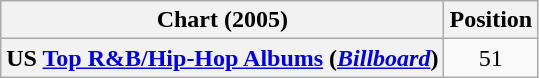<table class="wikitable sortable plainrowheaders" style="text-align:center">
<tr>
<th scope="col">Chart (2005)</th>
<th scope="col">Position</th>
</tr>
<tr>
<th scope="row">US <a href='#'>Top R&B/Hip-Hop Albums</a> (<em><a href='#'>Billboard</a></em>)</th>
<td>51</td>
</tr>
</table>
